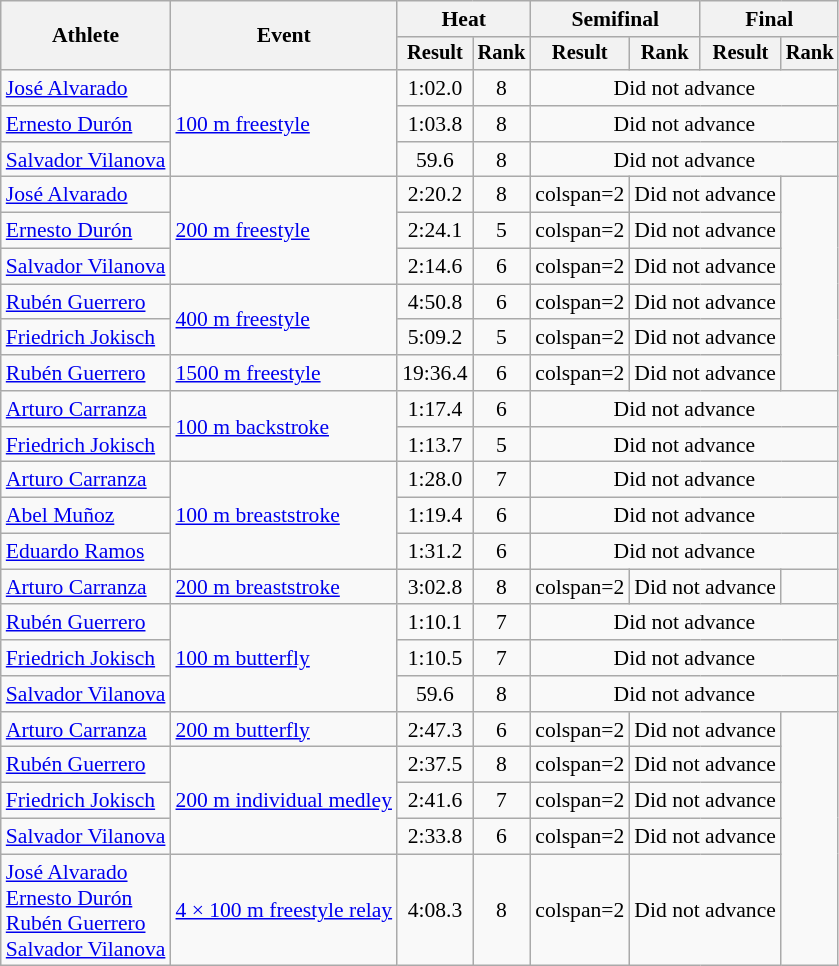<table class="wikitable" style="font-size:90%; text-align: center">
<tr>
<th rowspan="2">Athlete</th>
<th rowspan="2">Event</th>
<th colspan="2">Heat</th>
<th colspan="2">Semifinal</th>
<th colspan="2">Final</th>
</tr>
<tr style="font-size:95%">
<th>Result</th>
<th>Rank</th>
<th>Result</th>
<th>Rank</th>
<th>Result</th>
<th>Rank</th>
</tr>
<tr>
<td align=left><a href='#'>José Alvarado</a></td>
<td align=left rowspan=3><a href='#'>100 m freestyle</a></td>
<td>1:02.0</td>
<td>8</td>
<td colspan=4>Did not advance</td>
</tr>
<tr align=center>
<td align=left><a href='#'>Ernesto Durón</a></td>
<td>1:03.8</td>
<td>8</td>
<td colspan=4>Did not advance</td>
</tr>
<tr align=center>
<td align=left><a href='#'>Salvador Vilanova</a></td>
<td>59.6</td>
<td>8</td>
<td colspan=4>Did not advance</td>
</tr>
<tr>
<td align=left><a href='#'>José Alvarado</a></td>
<td align=left rowspan=3><a href='#'>200 m freestyle</a></td>
<td>2:20.2</td>
<td>8</td>
<td>colspan=2 </td>
<td colspan=2>Did not advance</td>
</tr>
<tr align=center>
<td align=left><a href='#'>Ernesto Durón</a></td>
<td>2:24.1</td>
<td>5</td>
<td>colspan=2 </td>
<td colspan=2>Did not advance</td>
</tr>
<tr align=center>
<td align=left><a href='#'>Salvador Vilanova</a></td>
<td>2:14.6</td>
<td>6</td>
<td>colspan=2 </td>
<td colspan=2>Did not advance</td>
</tr>
<tr>
<td align=left><a href='#'>Rubén Guerrero</a></td>
<td align=left rowspan=2><a href='#'>400 m freestyle</a></td>
<td>4:50.8</td>
<td>6</td>
<td>colspan=2 </td>
<td colspan=2>Did not advance</td>
</tr>
<tr align=center>
<td align=left><a href='#'>Friedrich Jokisch</a></td>
<td>5:09.2</td>
<td>5</td>
<td>colspan=2 </td>
<td colspan=2>Did not advance</td>
</tr>
<tr>
<td align=left><a href='#'>Rubén Guerrero</a></td>
<td align=left><a href='#'>1500 m freestyle</a></td>
<td>19:36.4</td>
<td>6</td>
<td>colspan=2 </td>
<td colspan=2>Did not advance</td>
</tr>
<tr>
<td align=left><a href='#'>Arturo Carranza</a></td>
<td align=left rowspan=2><a href='#'>100 m backstroke</a></td>
<td>1:17.4</td>
<td>6</td>
<td colspan=4>Did not advance</td>
</tr>
<tr align=center>
<td align=left><a href='#'>Friedrich Jokisch</a></td>
<td>1:13.7</td>
<td>5</td>
<td colspan=4>Did not advance</td>
</tr>
<tr>
<td align=left><a href='#'>Arturo Carranza</a></td>
<td align=left rowspan=3><a href='#'>100 m breaststroke</a></td>
<td>1:28.0</td>
<td>7</td>
<td colspan=4>Did not advance</td>
</tr>
<tr align=center>
<td align=left><a href='#'>Abel Muñoz</a></td>
<td>1:19.4</td>
<td>6</td>
<td colspan=4>Did not advance</td>
</tr>
<tr align=center>
<td align=left><a href='#'>Eduardo Ramos</a></td>
<td>1:31.2</td>
<td>6</td>
<td colspan=4>Did not advance</td>
</tr>
<tr>
<td align=left><a href='#'>Arturo Carranza</a></td>
<td align=left><a href='#'>200 m breaststroke</a></td>
<td>3:02.8</td>
<td>8</td>
<td>colspan=2 </td>
<td colspan=2>Did not advance</td>
</tr>
<tr>
<td align=left><a href='#'>Rubén Guerrero</a></td>
<td align=left rowspan=3><a href='#'>100 m butterfly</a></td>
<td>1:10.1</td>
<td>7</td>
<td colspan=4>Did not advance</td>
</tr>
<tr align=center>
<td align=left><a href='#'>Friedrich Jokisch</a></td>
<td>1:10.5</td>
<td>7</td>
<td colspan=4>Did not advance</td>
</tr>
<tr align=center>
<td align=left><a href='#'>Salvador Vilanova</a></td>
<td>59.6</td>
<td>8</td>
<td colspan=4>Did not advance</td>
</tr>
<tr>
<td align=left><a href='#'>Arturo Carranza</a></td>
<td align=left><a href='#'>200 m butterfly</a></td>
<td>2:47.3</td>
<td>6</td>
<td>colspan=2 </td>
<td colspan=2>Did not advance</td>
</tr>
<tr>
<td align=left><a href='#'>Rubén Guerrero</a></td>
<td align=left rowspan=3><a href='#'>200 m individual medley</a></td>
<td>2:37.5</td>
<td>8</td>
<td>colspan=2 </td>
<td colspan=2>Did not advance</td>
</tr>
<tr align=center>
<td align=left><a href='#'>Friedrich Jokisch</a></td>
<td>2:41.6</td>
<td>7</td>
<td>colspan=2 </td>
<td colspan=2>Did not advance</td>
</tr>
<tr align=center>
<td align=left><a href='#'>Salvador Vilanova</a></td>
<td>2:33.8</td>
<td>6</td>
<td>colspan=2 </td>
<td colspan=2>Did not advance</td>
</tr>
<tr align=center>
<td align=left><a href='#'>José Alvarado</a><br><a href='#'>Ernesto Durón</a><br><a href='#'>Rubén Guerrero</a><br><a href='#'>Salvador Vilanova</a></td>
<td align=left><a href='#'>4 × 100 m freestyle relay</a></td>
<td>4:08.3</td>
<td>8</td>
<td>colspan=2 </td>
<td colspan=2>Did not advance</td>
</tr>
</table>
